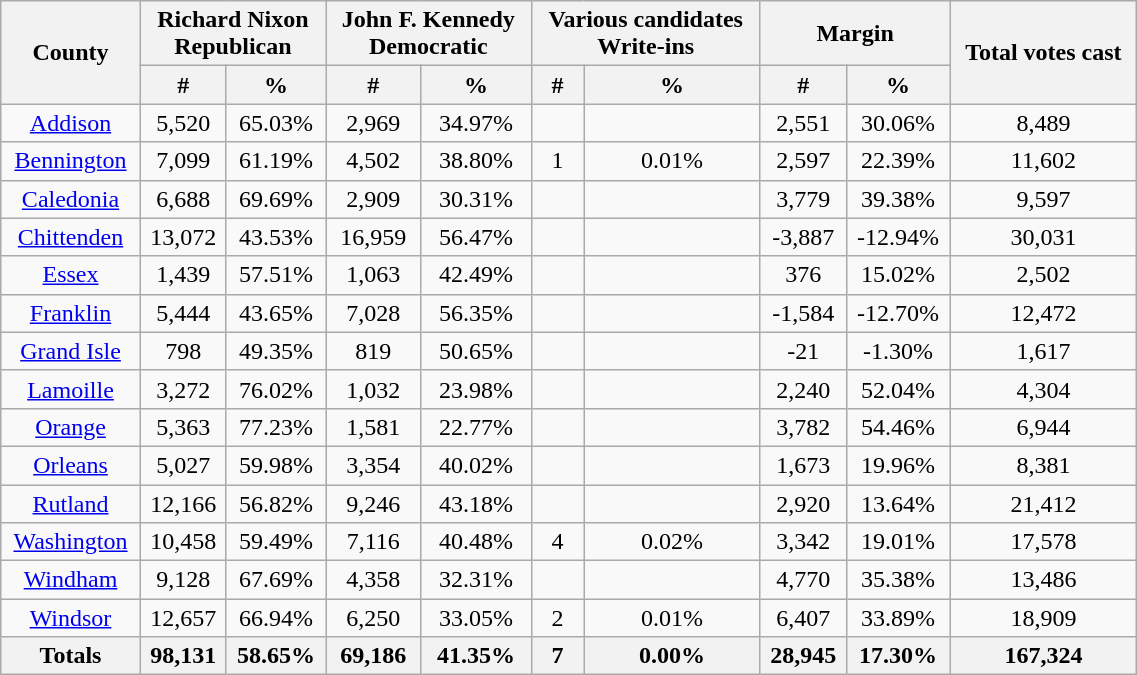<table width="60%" class="wikitable sortable">
<tr>
<th rowspan="2">County</th>
<th colspan="2">Richard Nixon<br>Republican</th>
<th colspan="2">John F. Kennedy<br>Democratic</th>
<th colspan="2">Various candidates<br>Write-ins</th>
<th colspan="2">Margin</th>
<th rowspan="2">Total votes cast</th>
</tr>
<tr>
<th style="text-align:center;" data-sort-type="number">#</th>
<th style="text-align:center;" data-sort-type="number">%</th>
<th style="text-align:center;" data-sort-type="number">#</th>
<th style="text-align:center;" data-sort-type="number">%</th>
<th style="text-align:center;" data-sort-type="number">#</th>
<th style="text-align:center;" data-sort-type="number">%</th>
<th style="text-align:center;" data-sort-type="number">#</th>
<th style="text-align:center;" data-sort-type="number">%</th>
</tr>
<tr style="text-align:center;">
<td><a href='#'>Addison</a></td>
<td>5,520</td>
<td>65.03%</td>
<td>2,969</td>
<td>34.97%</td>
<td></td>
<td></td>
<td>2,551</td>
<td>30.06%</td>
<td>8,489</td>
</tr>
<tr style="text-align:center;">
<td><a href='#'>Bennington</a></td>
<td>7,099</td>
<td>61.19%</td>
<td>4,502</td>
<td>38.80%</td>
<td>1</td>
<td>0.01%</td>
<td>2,597</td>
<td>22.39%</td>
<td>11,602</td>
</tr>
<tr style="text-align:center;">
<td><a href='#'>Caledonia</a></td>
<td>6,688</td>
<td>69.69%</td>
<td>2,909</td>
<td>30.31%</td>
<td></td>
<td></td>
<td>3,779</td>
<td>39.38%</td>
<td>9,597</td>
</tr>
<tr style="text-align:center;">
<td><a href='#'>Chittenden</a></td>
<td>13,072</td>
<td>43.53%</td>
<td>16,959</td>
<td>56.47%</td>
<td></td>
<td></td>
<td>-3,887</td>
<td>-12.94%</td>
<td>30,031</td>
</tr>
<tr style="text-align:center;">
<td><a href='#'>Essex</a></td>
<td>1,439</td>
<td>57.51%</td>
<td>1,063</td>
<td>42.49%</td>
<td></td>
<td></td>
<td>376</td>
<td>15.02%</td>
<td>2,502</td>
</tr>
<tr style="text-align:center;">
<td><a href='#'>Franklin</a></td>
<td>5,444</td>
<td>43.65%</td>
<td>7,028</td>
<td>56.35%</td>
<td></td>
<td></td>
<td>-1,584</td>
<td>-12.70%</td>
<td>12,472</td>
</tr>
<tr style="text-align:center;">
<td><a href='#'>Grand Isle</a></td>
<td>798</td>
<td>49.35%</td>
<td>819</td>
<td>50.65%</td>
<td></td>
<td></td>
<td>-21</td>
<td>-1.30%</td>
<td>1,617</td>
</tr>
<tr style="text-align:center;">
<td><a href='#'>Lamoille</a></td>
<td>3,272</td>
<td>76.02%</td>
<td>1,032</td>
<td>23.98%</td>
<td></td>
<td></td>
<td>2,240</td>
<td>52.04%</td>
<td>4,304</td>
</tr>
<tr style="text-align:center;">
<td><a href='#'>Orange</a></td>
<td>5,363</td>
<td>77.23%</td>
<td>1,581</td>
<td>22.77%</td>
<td></td>
<td></td>
<td>3,782</td>
<td>54.46%</td>
<td>6,944</td>
</tr>
<tr style="text-align:center;">
<td><a href='#'>Orleans</a></td>
<td>5,027</td>
<td>59.98%</td>
<td>3,354</td>
<td>40.02%</td>
<td></td>
<td></td>
<td>1,673</td>
<td>19.96%</td>
<td>8,381</td>
</tr>
<tr style="text-align:center;">
<td><a href='#'>Rutland</a></td>
<td>12,166</td>
<td>56.82%</td>
<td>9,246</td>
<td>43.18%</td>
<td></td>
<td></td>
<td>2,920</td>
<td>13.64%</td>
<td>21,412</td>
</tr>
<tr style="text-align:center;">
<td><a href='#'>Washington</a></td>
<td>10,458</td>
<td>59.49%</td>
<td>7,116</td>
<td>40.48%</td>
<td>4</td>
<td>0.02%</td>
<td>3,342</td>
<td>19.01%</td>
<td>17,578</td>
</tr>
<tr style="text-align:center;">
<td><a href='#'>Windham</a></td>
<td>9,128</td>
<td>67.69%</td>
<td>4,358</td>
<td>32.31%</td>
<td></td>
<td></td>
<td>4,770</td>
<td>35.38%</td>
<td>13,486</td>
</tr>
<tr style="text-align:center;">
<td><a href='#'>Windsor</a></td>
<td>12,657</td>
<td>66.94%</td>
<td>6,250</td>
<td>33.05%</td>
<td>2</td>
<td>0.01%</td>
<td>6,407</td>
<td>33.89%</td>
<td>18,909</td>
</tr>
<tr>
<th>Totals</th>
<th>98,131</th>
<th>58.65%</th>
<th>69,186</th>
<th>41.35%</th>
<th>7</th>
<th>0.00%</th>
<th>28,945</th>
<th>17.30%</th>
<th>167,324</th>
</tr>
</table>
